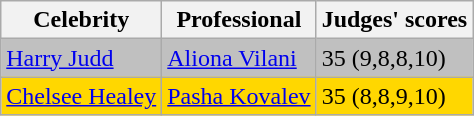<table class="wikitable sortable">
<tr>
<th>Celebrity</th>
<th>Professional</th>
<th>Judges' scores</th>
</tr>
<tr style="background:silver">
<td><a href='#'>Harry Judd</a></td>
<td><a href='#'>Aliona Vilani</a></td>
<td>35 (9,8,8,10)</td>
</tr>
<tr style="background:gold">
<td><a href='#'>Chelsee Healey</a></td>
<td><a href='#'>Pasha Kovalev</a></td>
<td>35 (8,8,9,10)</td>
</tr>
</table>
